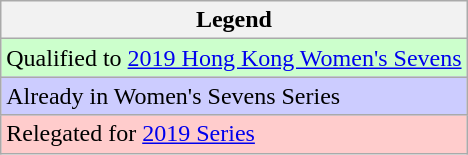<table class="wikitable">
<tr>
<th>Legend</th>
</tr>
<tr bgcolor=ccffcc>
<td>Qualified to <a href='#'>2019 Hong Kong Women's Sevens</a></td>
</tr>
<tr bgcolor=ccccff>
<td>Already in Women's Sevens Series</td>
</tr>
<tr bgcolor=ffcccc>
<td>Relegated for <a href='#'>2019 Series</a></td>
</tr>
</table>
